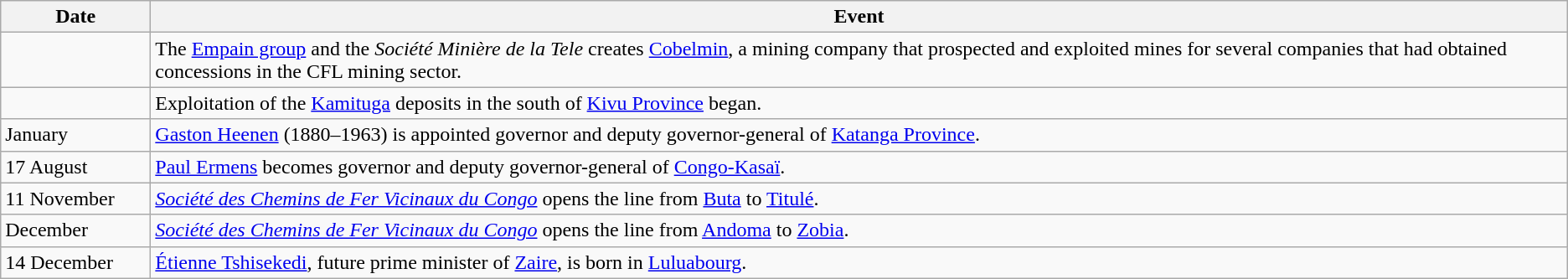<table class=wikitable>
<tr>
<th style="width:7em">Date</th>
<th>Event</th>
</tr>
<tr>
<td></td>
<td>The <a href='#'>Empain group</a> and the <em>Société Minière de la Tele</em> creates <a href='#'>Cobelmin</a>, a mining company that prospected and exploited mines for several companies that had obtained concessions in the CFL mining sector.</td>
</tr>
<tr>
<td></td>
<td>Exploitation of the <a href='#'>Kamituga</a> deposits in the south of <a href='#'>Kivu Province</a> began.</td>
</tr>
<tr>
<td>January</td>
<td><a href='#'>Gaston Heenen</a> (1880–1963) is appointed governor and deputy governor-general of <a href='#'>Katanga Province</a>.</td>
</tr>
<tr>
<td>17 August</td>
<td><a href='#'>Paul Ermens</a> becomes governor and deputy governor-general of <a href='#'>Congo-Kasaï</a>.</td>
</tr>
<tr>
<td>11 November</td>
<td><em><a href='#'>Société des Chemins de Fer Vicinaux du Congo</a></em> opens the line from  <a href='#'>Buta</a> to <a href='#'>Titulé</a>.</td>
</tr>
<tr>
<td>December</td>
<td><em><a href='#'>Société des Chemins de Fer Vicinaux du Congo</a></em> opens the line from  <a href='#'>Andoma</a> to <a href='#'>Zobia</a>.</td>
</tr>
<tr>
<td>14 December</td>
<td><a href='#'>Étienne Tshisekedi</a>, future prime minister of <a href='#'>Zaire</a>, is born in <a href='#'>Luluabourg</a>.</td>
</tr>
</table>
